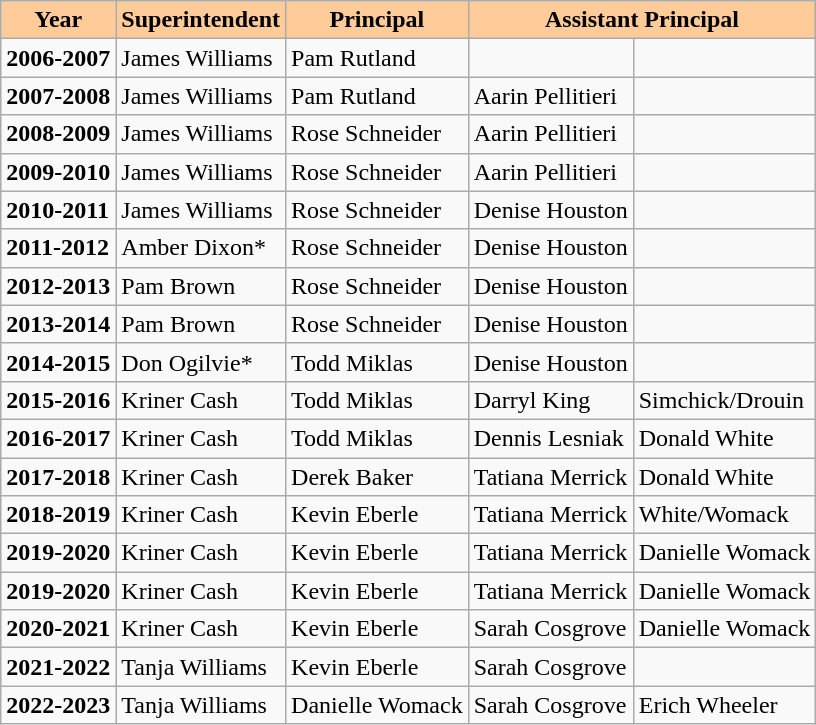<table class="wikitable">
<tr>
<th style="background:#FFCC99;">Year</th>
<th style="background:#FFCC99;">Superintendent</th>
<th style="background:#FFCC99;">Principal</th>
<th style="background:#FFCC99;" colspan=2>Assistant Principal</th>
</tr>
<tr>
<td><strong>2006-2007</strong></td>
<td>James Williams</td>
<td>Pam Rutland</td>
<td></td>
<td></td>
</tr>
<tr>
<td><strong>2007-2008</strong></td>
<td>James Williams</td>
<td>Pam Rutland</td>
<td>Aarin Pellitieri</td>
<td></td>
</tr>
<tr>
<td><strong>2008-2009</strong></td>
<td>James Williams</td>
<td>Rose Schneider</td>
<td>Aarin Pellitieri</td>
<td></td>
</tr>
<tr>
<td><strong>2009-2010</strong></td>
<td>James Williams</td>
<td>Rose Schneider</td>
<td>Aarin Pellitieri</td>
<td></td>
</tr>
<tr>
<td><strong>2010-2011</strong></td>
<td>James Williams</td>
<td>Rose Schneider</td>
<td>Denise Houston</td>
<td></td>
</tr>
<tr>
<td><strong>2011-2012</strong></td>
<td>Amber Dixon*</td>
<td>Rose Schneider</td>
<td>Denise Houston</td>
<td></td>
</tr>
<tr>
<td><strong>2012-2013</strong></td>
<td>Pam Brown</td>
<td>Rose Schneider</td>
<td>Denise Houston</td>
<td></td>
</tr>
<tr>
<td><strong>2013-2014</strong></td>
<td>Pam Brown</td>
<td>Rose Schneider</td>
<td>Denise Houston</td>
<td></td>
</tr>
<tr>
<td><strong>2014-2015</strong></td>
<td>Don Ogilvie*</td>
<td>Todd Miklas</td>
<td>Denise Houston</td>
<td></td>
</tr>
<tr>
<td><strong>2015-2016</strong></td>
<td>Kriner Cash</td>
<td>Todd Miklas</td>
<td>Darryl King</td>
<td>Simchick/Drouin</td>
</tr>
<tr>
<td><strong>2016-2017</strong></td>
<td>Kriner Cash</td>
<td>Todd Miklas</td>
<td>Dennis Lesniak</td>
<td>Donald White</td>
</tr>
<tr>
<td><strong>2017-2018</strong></td>
<td>Kriner Cash</td>
<td>Derek Baker</td>
<td>Tatiana Merrick</td>
<td>Donald White</td>
</tr>
<tr>
<td><strong>2018-2019</strong></td>
<td>Kriner Cash</td>
<td>Kevin Eberle</td>
<td>Tatiana Merrick</td>
<td>White/Womack</td>
</tr>
<tr>
<td><strong>2019-2020</strong></td>
<td>Kriner Cash</td>
<td>Kevin Eberle</td>
<td>Tatiana Merrick</td>
<td>Danielle Womack</td>
</tr>
<tr>
<td><strong>2019-2020</strong></td>
<td>Kriner Cash</td>
<td>Kevin Eberle</td>
<td>Tatiana Merrick</td>
<td>Danielle Womack</td>
</tr>
<tr>
<td><strong>2020-2021</strong></td>
<td>Kriner Cash</td>
<td>Kevin Eberle</td>
<td>Sarah Cosgrove</td>
<td>Danielle Womack</td>
</tr>
<tr>
<td><strong> 2021-2022</strong></td>
<td>Tanja Williams</td>
<td>Kevin Eberle</td>
<td>Sarah Cosgrove</td>
<td></td>
</tr>
<tr>
<td><strong> 2022-2023</strong></td>
<td>Tanja Williams</td>
<td>Danielle Womack</td>
<td>Sarah Cosgrove</td>
<td>Erich Wheeler</td>
</tr>
</table>
